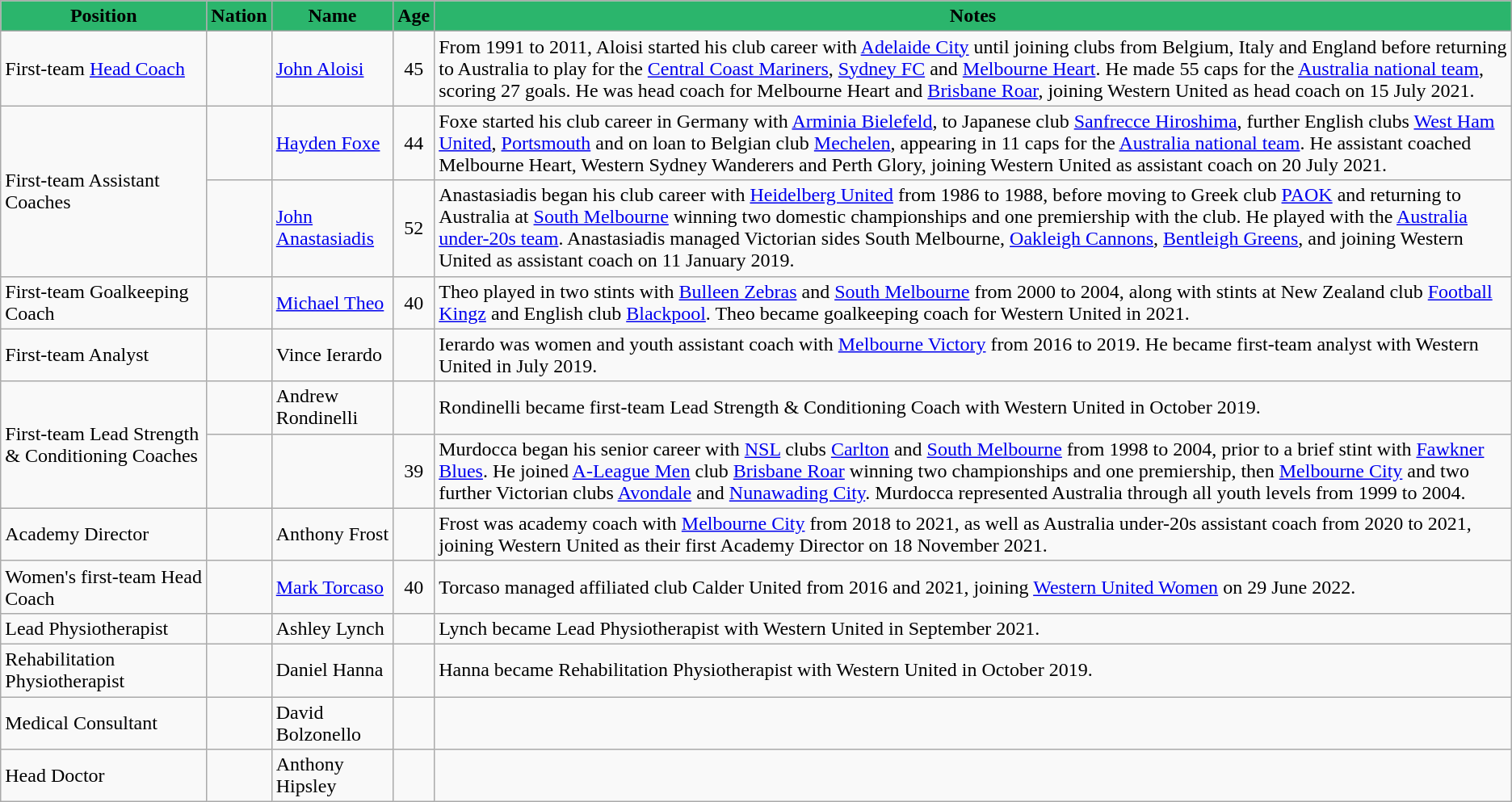<table class="wikitable">
<tr>
<th style="background-color:#2bb56c; color:#000000;">Position</th>
<th style="background-color:#2bb56c; color:#000000;">Nation</th>
<th style="background-color:#2bb56c; color:#000000;">Name</th>
<th style="background-color:#2bb56c; color:#000000;">Age</th>
<th style="background-color:#2bb56c; color:#000000;">Notes</th>
</tr>
<tr>
<td>First-team <a href='#'>Head Coach</a></td>
<td></td>
<td><a href='#'>John Aloisi</a></td>
<td style="text-align:center;">45</td>
<td>From 1991 to 2011, Aloisi started his club career with <a href='#'>Adelaide City</a> until joining clubs from Belgium, Italy and England before returning to Australia to play for the <a href='#'>Central Coast Mariners</a>, <a href='#'>Sydney FC</a> and <a href='#'>Melbourne Heart</a>. He made 55 caps for the <a href='#'>Australia national team</a>, scoring 27 goals. He was head coach for Melbourne Heart and <a href='#'>Brisbane Roar</a>, joining Western United as head coach on 15 July 2021.</td>
</tr>
<tr>
<td rowspan="2">First-team Assistant Coaches</td>
<td></td>
<td><a href='#'>Hayden Foxe</a></td>
<td style="text-align:center;">44</td>
<td>Foxe started his club career in Germany with <a href='#'>Arminia Bielefeld</a>, to Japanese club <a href='#'>Sanfrecce Hiroshima</a>, further English clubs <a href='#'>West Ham United</a>, <a href='#'>Portsmouth</a> and on loan to Belgian club <a href='#'>Mechelen</a>, appearing in 11 caps for the <a href='#'>Australia national team</a>. He assistant coached Melbourne Heart, Western Sydney Wanderers and Perth Glory, joining Western United as assistant coach on 20 July 2021.</td>
</tr>
<tr>
<td></td>
<td><a href='#'>John Anastasiadis</a></td>
<td style="text-align:center;">52</td>
<td>Anastasiadis began his club career with <a href='#'>Heidelberg United</a> from 1986 to 1988, before moving to Greek club <a href='#'>PAOK</a> and returning to Australia at <a href='#'>South Melbourne</a> winning two domestic championships and one premiership with the club. He played with the <a href='#'>Australia under-20s team</a>. Anastasiadis managed Victorian sides South Melbourne, <a href='#'>Oakleigh Cannons</a>, <a href='#'>Bentleigh Greens</a>, and joining Western United as assistant coach on 11 January 2019.</td>
</tr>
<tr>
<td>First-team Goalkeeping Coach</td>
<td></td>
<td><a href='#'>Michael Theo</a></td>
<td style="text-align:center;">40</td>
<td>Theo played in two stints with <a href='#'>Bulleen Zebras</a> and <a href='#'>South Melbourne</a> from 2000 to 2004, along with stints at New Zealand club <a href='#'>Football Kingz</a> and English club <a href='#'>Blackpool</a>. Theo became goalkeeping coach for Western United in 2021.</td>
</tr>
<tr>
<td>First-team Analyst</td>
<td></td>
<td>Vince Ierardo</td>
<td style="text-align:center;"></td>
<td>Ierardo was women and youth assistant coach with <a href='#'>Melbourne Victory</a> from 2016 to 2019. He became first-team analyst with Western United in July 2019.</td>
</tr>
<tr>
<td rowspan="2">First-team Lead Strength & Conditioning Coaches</td>
<td></td>
<td>Andrew Rondinelli</td>
<td style="text-align:center;"></td>
<td>Rondinelli became first-team Lead Strength & Conditioning Coach with Western United in October 2019.</td>
</tr>
<tr>
<td></td>
<td></td>
<td style="text-align:center;">39</td>
<td>Murdocca began his senior career with <a href='#'>NSL</a> clubs <a href='#'>Carlton</a> and <a href='#'>South Melbourne</a> from 1998 to 2004, prior to a brief stint with <a href='#'>Fawkner Blues</a>. He joined <a href='#'>A-League Men</a> club <a href='#'>Brisbane Roar</a> winning two championships and one premiership, then <a href='#'>Melbourne City</a> and two further Victorian clubs <a href='#'>Avondale</a> and <a href='#'>Nunawading City</a>. Murdocca represented Australia through all youth levels from 1999 to 2004.</td>
</tr>
<tr>
<td>Academy Director</td>
<td></td>
<td>Anthony Frost</td>
<td style="text-align:center;"></td>
<td>Frost was academy coach with <a href='#'>Melbourne City</a> from 2018 to 2021, as well as Australia under-20s assistant coach from 2020 to 2021, joining Western United as their first Academy Director on 18 November 2021.</td>
</tr>
<tr>
<td>Women's first-team Head Coach</td>
<td></td>
<td><a href='#'>Mark Torcaso</a></td>
<td style="text-align:center;">40</td>
<td>Torcaso managed affiliated club Calder United from 2016 and 2021, joining <a href='#'>Western United Women</a> on 29 June 2022.</td>
</tr>
<tr>
<td>Lead Physiotherapist</td>
<td></td>
<td>Ashley Lynch</td>
<td style="text-align:center;"></td>
<td>Lynch became Lead Physiotherapist with Western United in September 2021.</td>
</tr>
<tr>
<td>Rehabilitation Physiotherapist</td>
<td></td>
<td>Daniel Hanna</td>
<td style="text-align:center;"></td>
<td>Hanna became Rehabilitation Physiotherapist with Western United in October 2019.</td>
</tr>
<tr>
<td>Medical Consultant</td>
<td></td>
<td>David Bolzonello</td>
<td style="text-align:center;"></td>
<td></td>
</tr>
<tr>
<td>Head Doctor</td>
<td></td>
<td>Anthony Hipsley</td>
<td style="text-align:center;"></td>
<td></td>
</tr>
</table>
